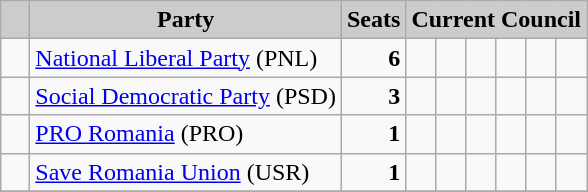<table class="wikitable">
<tr>
<th style="background:#ccc">   </th>
<th style="background:#ccc">Party</th>
<th style="background:#ccc">Seats</th>
<th style="background:#ccc" colspan="6">Current Council</th>
</tr>
<tr>
<td>  </td>
<td><a href='#'>National Liberal Party</a> (PNL)</td>
<td style="text-align: right"><strong>6</strong></td>
<td>  </td>
<td>  </td>
<td>  </td>
<td>  </td>
<td>  </td>
<td>  </td>
</tr>
<tr>
<td>  </td>
<td><a href='#'>Social Democratic Party</a> (PSD)</td>
<td style="text-align: right"><strong>3</strong></td>
<td>  </td>
<td>  </td>
<td>  </td>
<td> </td>
<td> </td>
<td> </td>
</tr>
<tr>
<td>  </td>
<td><a href='#'>PRO Romania</a> (PRO)</td>
<td style="text-align: right"><strong>1</strong></td>
<td>  </td>
<td> </td>
<td> </td>
<td> </td>
<td> </td>
<td> </td>
</tr>
<tr>
<td>  </td>
<td><a href='#'>Save Romania Union</a> (USR)</td>
<td style="text-align: right"><strong>1</strong></td>
<td>  </td>
<td> </td>
<td> </td>
<td> </td>
<td> </td>
<td> </td>
</tr>
<tr>
</tr>
</table>
